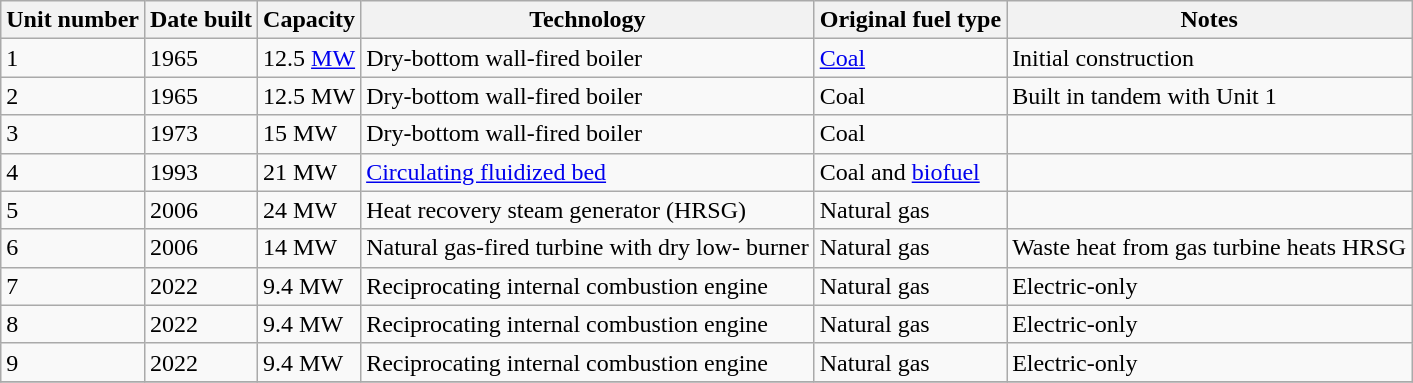<table class="wikitable">
<tr>
<th>Unit number</th>
<th>Date built</th>
<th>Capacity</th>
<th>Technology</th>
<th>Original fuel type</th>
<th>Notes</th>
</tr>
<tr>
<td>1</td>
<td>1965</td>
<td>12.5 <a href='#'>MW</a></td>
<td>Dry-bottom wall-fired boiler</td>
<td><a href='#'>Coal</a></td>
<td>Initial construction</td>
</tr>
<tr>
<td>2</td>
<td>1965</td>
<td>12.5 MW</td>
<td>Dry-bottom wall-fired boiler</td>
<td>Coal</td>
<td>Built in tandem with Unit 1</td>
</tr>
<tr>
<td>3</td>
<td>1973</td>
<td>15 MW</td>
<td>Dry-bottom wall-fired boiler</td>
<td>Coal</td>
<td></td>
</tr>
<tr>
<td>4</td>
<td>1993</td>
<td>21 MW</td>
<td><a href='#'>Circulating fluidized bed</a></td>
<td>Coal and <a href='#'>biofuel</a></td>
<td></td>
</tr>
<tr>
<td>5</td>
<td>2006</td>
<td>24 MW</td>
<td>Heat recovery steam generator (HRSG)</td>
<td>Natural gas</td>
<td></td>
</tr>
<tr>
<td>6</td>
<td>2006</td>
<td>14 MW</td>
<td>Natural gas-fired turbine with dry low- burner</td>
<td>Natural gas</td>
<td>Waste heat from gas turbine heats HRSG</td>
</tr>
<tr>
<td>7</td>
<td>2022</td>
<td>9.4 MW</td>
<td>Reciprocating internal combustion engine</td>
<td>Natural gas</td>
<td>Electric-only</td>
</tr>
<tr>
<td>8</td>
<td>2022</td>
<td>9.4 MW</td>
<td>Reciprocating internal combustion engine</td>
<td>Natural gas</td>
<td>Electric-only</td>
</tr>
<tr>
<td>9</td>
<td>2022</td>
<td>9.4 MW</td>
<td>Reciprocating internal combustion engine</td>
<td>Natural gas</td>
<td>Electric-only</td>
</tr>
<tr>
</tr>
</table>
